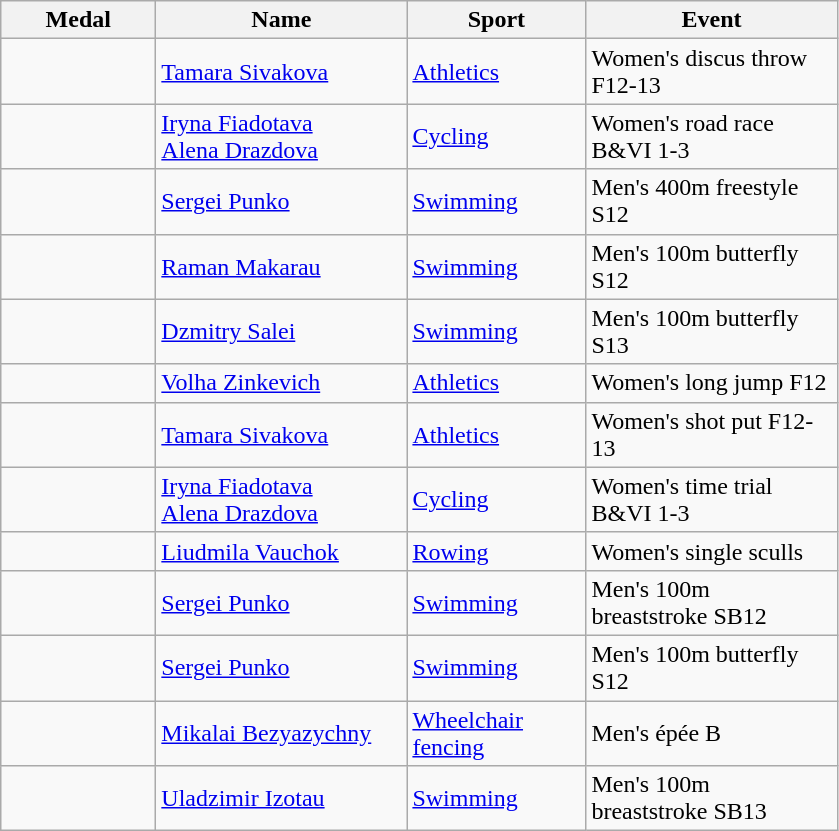<table class="wikitable">
<tr>
<th style="width:6em">Medal</th>
<th style="width:10em">Name</th>
<th style="width:7em">Sport</th>
<th style="width:10em">Event</th>
</tr>
<tr>
<td></td>
<td><a href='#'>Tamara Sivakova</a></td>
<td><a href='#'>Athletics</a></td>
<td>Women's discus throw F12-13</td>
</tr>
<tr>
<td></td>
<td><a href='#'>Iryna Fiadotava</a><br> <a href='#'>Alena Drazdova</a></td>
<td><a href='#'>Cycling</a></td>
<td>Women's road race B&VI 1-3</td>
</tr>
<tr>
<td></td>
<td><a href='#'>Sergei Punko</a></td>
<td><a href='#'>Swimming</a></td>
<td>Men's 400m freestyle S12</td>
</tr>
<tr>
<td></td>
<td><a href='#'>Raman Makarau</a></td>
<td><a href='#'>Swimming</a></td>
<td>Men's 100m butterfly S12</td>
</tr>
<tr>
<td></td>
<td><a href='#'>Dzmitry Salei</a></td>
<td><a href='#'>Swimming</a></td>
<td>Men's 100m butterfly S13</td>
</tr>
<tr>
<td></td>
<td><a href='#'>Volha Zinkevich</a></td>
<td><a href='#'>Athletics</a></td>
<td>Women's long jump F12</td>
</tr>
<tr>
<td></td>
<td><a href='#'>Tamara Sivakova</a></td>
<td><a href='#'>Athletics</a></td>
<td>Women's shot put F12-13</td>
</tr>
<tr>
<td></td>
<td><a href='#'>Iryna Fiadotava</a><br> <a href='#'>Alena Drazdova</a></td>
<td><a href='#'>Cycling</a></td>
<td>Women's time trial B&VI 1-3</td>
</tr>
<tr>
<td></td>
<td><a href='#'>Liudmila Vauchok</a></td>
<td><a href='#'>Rowing</a></td>
<td>Women's single sculls</td>
</tr>
<tr>
<td></td>
<td><a href='#'>Sergei Punko</a></td>
<td><a href='#'>Swimming</a></td>
<td>Men's 100m breaststroke SB12</td>
</tr>
<tr>
<td></td>
<td><a href='#'>Sergei Punko</a></td>
<td><a href='#'>Swimming</a></td>
<td>Men's 100m butterfly S12</td>
</tr>
<tr>
<td></td>
<td><a href='#'>Mikalai Bezyazychny</a></td>
<td><a href='#'>Wheelchair fencing</a></td>
<td>Men's épée B</td>
</tr>
<tr>
<td></td>
<td><a href='#'>Uladzimir Izotau</a></td>
<td><a href='#'>Swimming</a></td>
<td>Men's 100m breaststroke SB13</td>
</tr>
</table>
